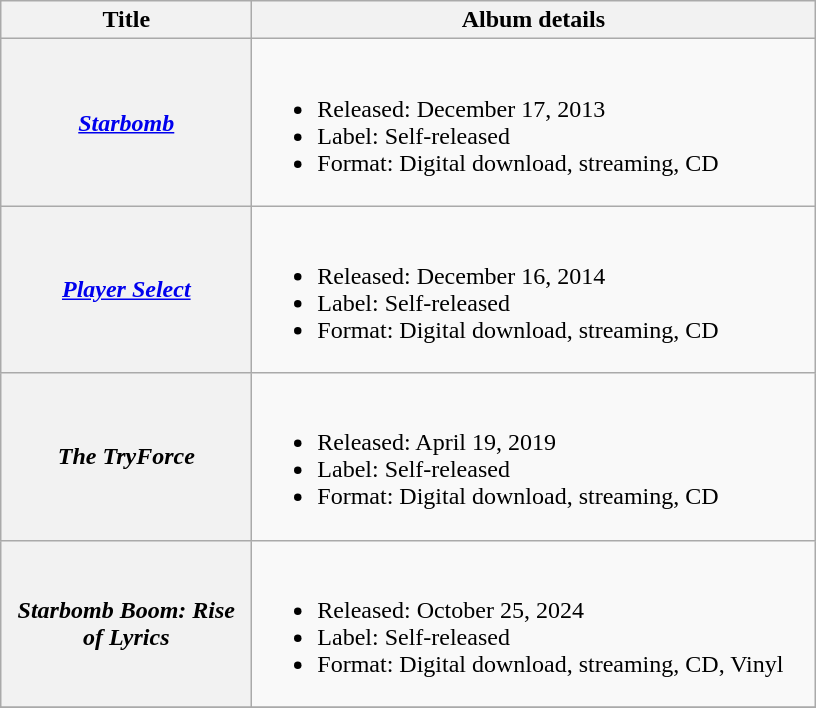<table class="wikitable plainrowheaders">
<tr>
<th scope="col" style="width:10em;">Title</th>
<th scope="col" style="width:23em;">Album details</th>
</tr>
<tr>
<th scope="row"><em><a href='#'>Starbomb</a></em></th>
<td><br><ul><li>Released: December 17, 2013</li><li>Label: Self-released</li><li>Format: Digital download, streaming, CD</li></ul></td>
</tr>
<tr>
<th scope="row"><em><a href='#'>Player Select</a></em></th>
<td><br><ul><li>Released: December 16, 2014</li><li>Label: Self-released</li><li>Format: Digital download, streaming, CD</li></ul></td>
</tr>
<tr>
<th scope="row"><em>The TryForce</em></th>
<td><br><ul><li>Released: April 19, 2019</li><li>Label: Self-released</li><li>Format: Digital download, streaming, CD</li></ul></td>
</tr>
<tr>
<th scope="row"><em>Starbomb Boom: Rise of Lyrics</em></th>
<td><br><ul><li>Released: October 25, 2024</li><li>Label: Self-released</li><li>Format: Digital download, streaming, CD, Vinyl</li></ul></td>
</tr>
<tr>
</tr>
</table>
